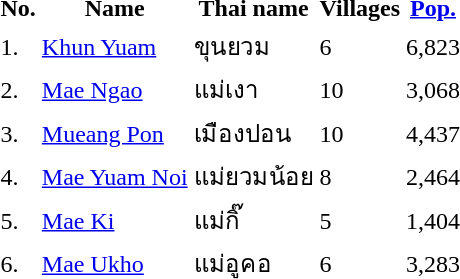<table>
<tr>
<th>No.</th>
<th>Name</th>
<th>Thai name</th>
<th>Villages</th>
<th><a href='#'>Pop.</a></th>
</tr>
<tr>
<td>1.</td>
<td><a href='#'>Khun Yuam</a></td>
<td>ขุนยวม</td>
<td>6</td>
<td>6,823</td>
<td></td>
</tr>
<tr>
<td>2.</td>
<td><a href='#'>Mae Ngao</a></td>
<td>แม่เงา</td>
<td>10</td>
<td>3,068</td>
<td></td>
</tr>
<tr>
<td>3.</td>
<td><a href='#'>Mueang Pon</a></td>
<td>เมืองปอน</td>
<td>10</td>
<td>4,437</td>
<td></td>
</tr>
<tr>
<td>4.</td>
<td><a href='#'>Mae Yuam Noi</a></td>
<td>แม่ยวมน้อย</td>
<td>8</td>
<td>2,464</td>
<td></td>
</tr>
<tr>
<td>5.</td>
<td><a href='#'>Mae Ki</a></td>
<td>แม่กิ๊</td>
<td>5</td>
<td>1,404</td>
<td></td>
</tr>
<tr>
<td>6.</td>
<td><a href='#'>Mae Ukho</a></td>
<td>แม่อูคอ</td>
<td>6</td>
<td>3,283</td>
<td></td>
</tr>
</table>
